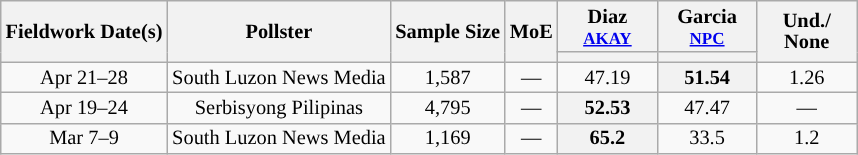<table class="wikitable" style="text-align:center;font-size:85%;line-height:14px">
<tr>
<th rowspan="2">Fieldwork Date(s)</th>
<th rowspan="2">Pollster</th>
<th rowspan="2">Sample Size</th>
<th rowspan="2">MoE</th>
<th style="width:60px;">Diaz<br><small><a href='#'>AKAY</a></small></th>
<th style="width:60px;">Garcia<br><small><a href='#'>NPC</a></small></th>
<th rowspan="2" style="width:60px;">Und./<br>None</th>
</tr>
<tr>
<th style="background:"></th>
<th style="background:"></th>
</tr>
<tr>
<td>Apr 21–28</td>
<td>South Luzon News Media</td>
<td>1,587</td>
<td>—</td>
<td>47.19</td>
<th style="background-color:#"><strong>51.54</strong></th>
<td>1.26</td>
</tr>
<tr>
<td>Apr 19–24</td>
<td>Serbisyong Pilipinas</td>
<td>4,795</td>
<td>—</td>
<th style="background-color:#"><strong>52.53</strong></th>
<td>47.47</td>
<td>—</td>
</tr>
<tr>
<td>Mar 7–9</td>
<td>South Luzon News Media</td>
<td>1,169</td>
<td>—</td>
<th style="background-color:#"><strong>65.2</strong></th>
<td>33.5</td>
<td>1.2</td>
</tr>
</table>
